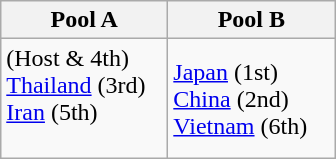<table class="wikitable">
<tr>
<th width=45%>Pool A</th>
<th width=45%>Pool B</th>
</tr>
<tr>
<td> (Host & 4th)<br> <a href='#'>Thailand</a> (3rd)<br> <a href='#'>Iran</a> (5th)<br><br></td>
<td> <a href='#'>Japan</a> (1st)<br> <a href='#'>China</a> (2nd)<br> <a href='#'>Vietnam</a> (6th)<br></td>
</tr>
</table>
